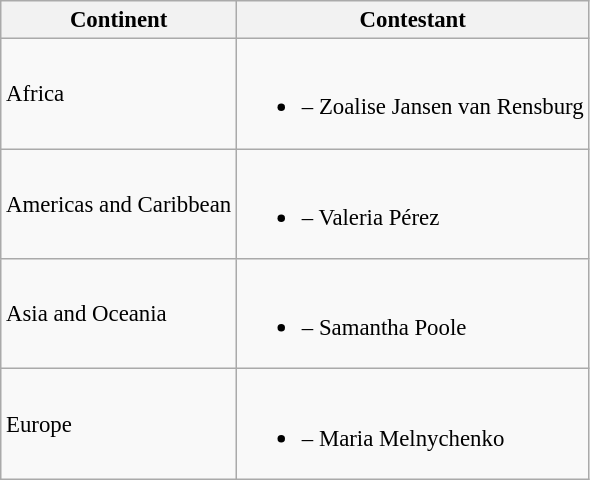<table class="wikitable sortable" style="font-size:95%;">
<tr>
<th>Continent</th>
<th>Contestant</th>
</tr>
<tr>
<td>Africa</td>
<td><br><ul><li> – Zoalise Jansen van Rensburg</li></ul></td>
</tr>
<tr>
<td>Americas and Caribbean</td>
<td><br><ul><li> – Valeria Pérez</li></ul></td>
</tr>
<tr>
<td>Asia and Oceania</td>
<td><br><ul><li> – Samantha Poole</li></ul></td>
</tr>
<tr>
<td>Europe</td>
<td><br><ul><li> – Maria Melnychenko</li></ul></td>
</tr>
</table>
